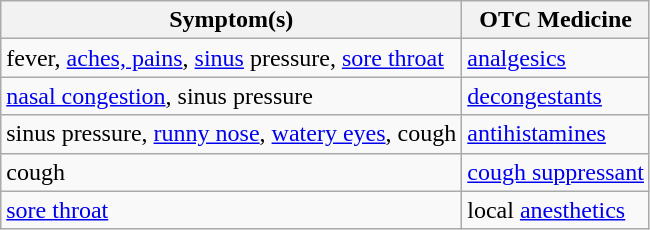<table class="wikitable">
<tr>
<th>Symptom(s)</th>
<th>OTC Medicine</th>
</tr>
<tr>
<td>fever, <a href='#'>aches, pains</a>, <a href='#'>sinus</a> pressure, <a href='#'>sore throat</a></td>
<td><a href='#'>analgesics</a></td>
</tr>
<tr>
<td><a href='#'>nasal congestion</a>, sinus pressure</td>
<td><a href='#'>decongestants</a></td>
</tr>
<tr>
<td>sinus pressure, <a href='#'>runny nose</a>, <a href='#'>watery eyes</a>, cough</td>
<td><a href='#'>antihistamines</a></td>
</tr>
<tr>
<td>cough</td>
<td><a href='#'>cough suppressant</a></td>
</tr>
<tr>
<td><a href='#'>sore throat</a></td>
<td>local <a href='#'>anesthetics</a></td>
</tr>
</table>
